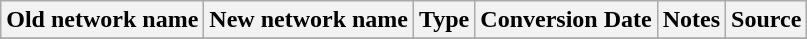<table class="wikitable">
<tr>
<th>Old network name</th>
<th>New network name</th>
<th>Type</th>
<th>Conversion Date</th>
<th>Notes</th>
<th>Source</th>
</tr>
<tr>
</tr>
</table>
